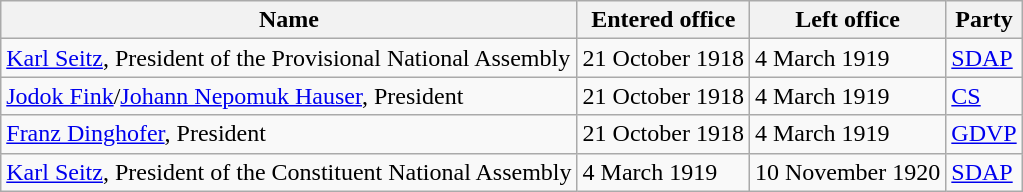<table class="wikitable">
<tr>
<th>Name</th>
<th>Entered office</th>
<th>Left office</th>
<th>Party</th>
</tr>
<tr>
<td><a href='#'>Karl Seitz</a>, President of the Provisional National Assembly</td>
<td>21 October 1918</td>
<td>4 March 1919</td>
<td><a href='#'>SDAP</a></td>
</tr>
<tr>
<td><a href='#'>Jodok Fink</a>/<a href='#'>Johann Nepomuk Hauser</a>, President</td>
<td>21 October 1918</td>
<td>4 March 1919</td>
<td><a href='#'>CS</a></td>
</tr>
<tr>
<td><a href='#'>Franz Dinghofer</a>, President</td>
<td>21 October 1918</td>
<td>4 March 1919</td>
<td><a href='#'>GDVP</a></td>
</tr>
<tr>
<td><a href='#'>Karl Seitz</a>, President of the Constituent National Assembly</td>
<td>4 March 1919</td>
<td>10 November 1920</td>
<td><a href='#'>SDAP</a></td>
</tr>
</table>
